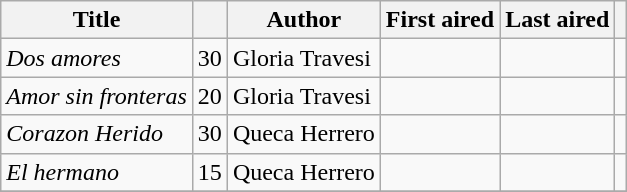<table class="wikitable sortable">
<tr>
<th>Title</th>
<th></th>
<th>Author</th>
<th>First aired</th>
<th>Last aired</th>
<th></th>
</tr>
<tr>
<td><em> Dos amores </em></td>
<td>30</td>
<td>Gloria Travesi</td>
<td></td>
<td></td>
<td></td>
</tr>
<tr>
<td><em> Amor sin fronteras </em></td>
<td>20</td>
<td>Gloria Travesi</td>
<td></td>
<td></td>
<td></td>
</tr>
<tr>
<td><em> Corazon Herido </em></td>
<td>30</td>
<td>Queca Herrero</td>
<td></td>
<td></td>
<td></td>
</tr>
<tr>
<td><em> El hermano </em></td>
<td>15</td>
<td>Queca Herrero</td>
<td></td>
<td></td>
<td></td>
</tr>
<tr>
</tr>
</table>
